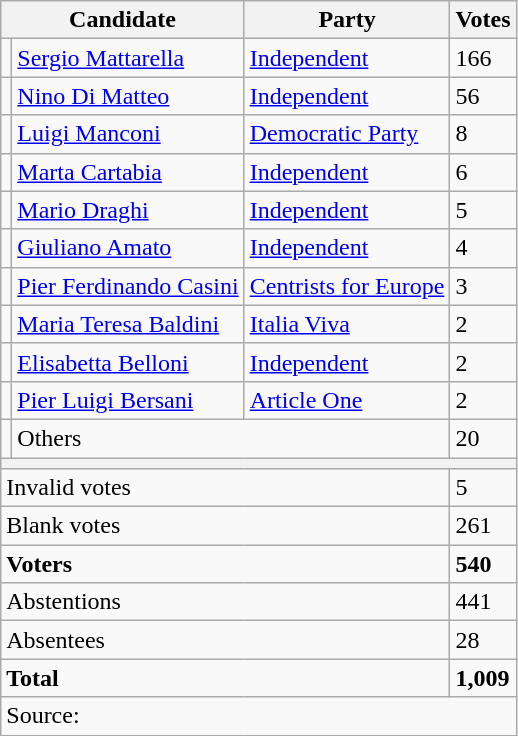<table class="wikitable mw-collapsible mw-collapsed">
<tr>
<th colspan=2>Candidate</th>
<th>Party</th>
<th>Votes</th>
</tr>
<tr>
<td bgcolor=></td>
<td><a href='#'>Sergio Mattarella</a></td>
<td><a href='#'>Independent</a></td>
<td>166</td>
</tr>
<tr>
<td bgcolor=></td>
<td><a href='#'>Nino Di Matteo</a></td>
<td><a href='#'>Independent</a></td>
<td>56</td>
</tr>
<tr>
<td bgcolor=></td>
<td><a href='#'>Luigi Manconi</a></td>
<td><a href='#'>Democratic Party</a></td>
<td>8</td>
</tr>
<tr>
<td bgcolor=></td>
<td><a href='#'>Marta Cartabia</a></td>
<td><a href='#'>Independent</a></td>
<td>6</td>
</tr>
<tr>
<td bgcolor=></td>
<td><a href='#'>Mario Draghi</a></td>
<td><a href='#'>Independent</a></td>
<td>5</td>
</tr>
<tr>
<td bgcolor=></td>
<td><a href='#'>Giuliano Amato</a></td>
<td><a href='#'>Independent</a></td>
<td>4</td>
</tr>
<tr>
<td bgcolor=></td>
<td><a href='#'>Pier Ferdinando Casini</a></td>
<td><a href='#'>Centrists for Europe</a></td>
<td>3</td>
</tr>
<tr>
<td bgcolor=></td>
<td><a href='#'>Maria Teresa Baldini</a></td>
<td><a href='#'>Italia Viva</a></td>
<td>2</td>
</tr>
<tr>
<td bgcolor=></td>
<td><a href='#'>Elisabetta Belloni</a></td>
<td><a href='#'>Independent</a></td>
<td>2</td>
</tr>
<tr>
<td bgcolor=></td>
<td><a href='#'>Pier Luigi Bersani</a></td>
<td><a href='#'>Article One</a></td>
<td>2</td>
</tr>
<tr>
<td bgcolor=></td>
<td colspan="2">Others</td>
<td>20</td>
</tr>
<tr>
<th colspan="4"></th>
</tr>
<tr>
<td colspan="3" style="text-align:left">Invalid votes</td>
<td>5</td>
</tr>
<tr>
<td colspan="3" style="text-align:left">Blank votes</td>
<td>261</td>
</tr>
<tr>
<td colspan="3" style="text-align:left"><strong>Voters</strong></td>
<td><strong>540</strong></td>
</tr>
<tr>
<td colspan="3" style="text-align:left">Abstentions</td>
<td>441</td>
</tr>
<tr>
<td colspan="3" style="text-align:left">Absentees</td>
<td>28</td>
</tr>
<tr>
<td colspan="3" style="text-align:left"><strong>Total</strong></td>
<td><strong>1,009</strong></td>
</tr>
<tr>
<td colspan="4">Source: </td>
</tr>
</table>
